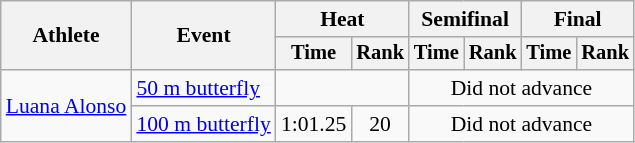<table class="wikitable" style="text-align:center; font-size:90%">
<tr>
<th rowspan="2">Athlete</th>
<th rowspan="2">Event</th>
<th colspan="2">Heat</th>
<th colspan="2">Semifinal</th>
<th colspan="2">Final</th>
</tr>
<tr style="font-size:95%">
<th>Time</th>
<th>Rank</th>
<th>Time</th>
<th>Rank</th>
<th>Time</th>
<th>Rank</th>
</tr>
<tr>
<td align=left rowspan=2><a href='#'>Luana Alonso</a></td>
<td align=left><a href='#'>50 m butterfly</a></td>
<td colspan=2></td>
<td colspan=4>Did not advance</td>
</tr>
<tr>
<td align=left><a href='#'>100 m butterfly</a></td>
<td>1:01.25</td>
<td>20</td>
<td colspan=4>Did not advance</td>
</tr>
</table>
